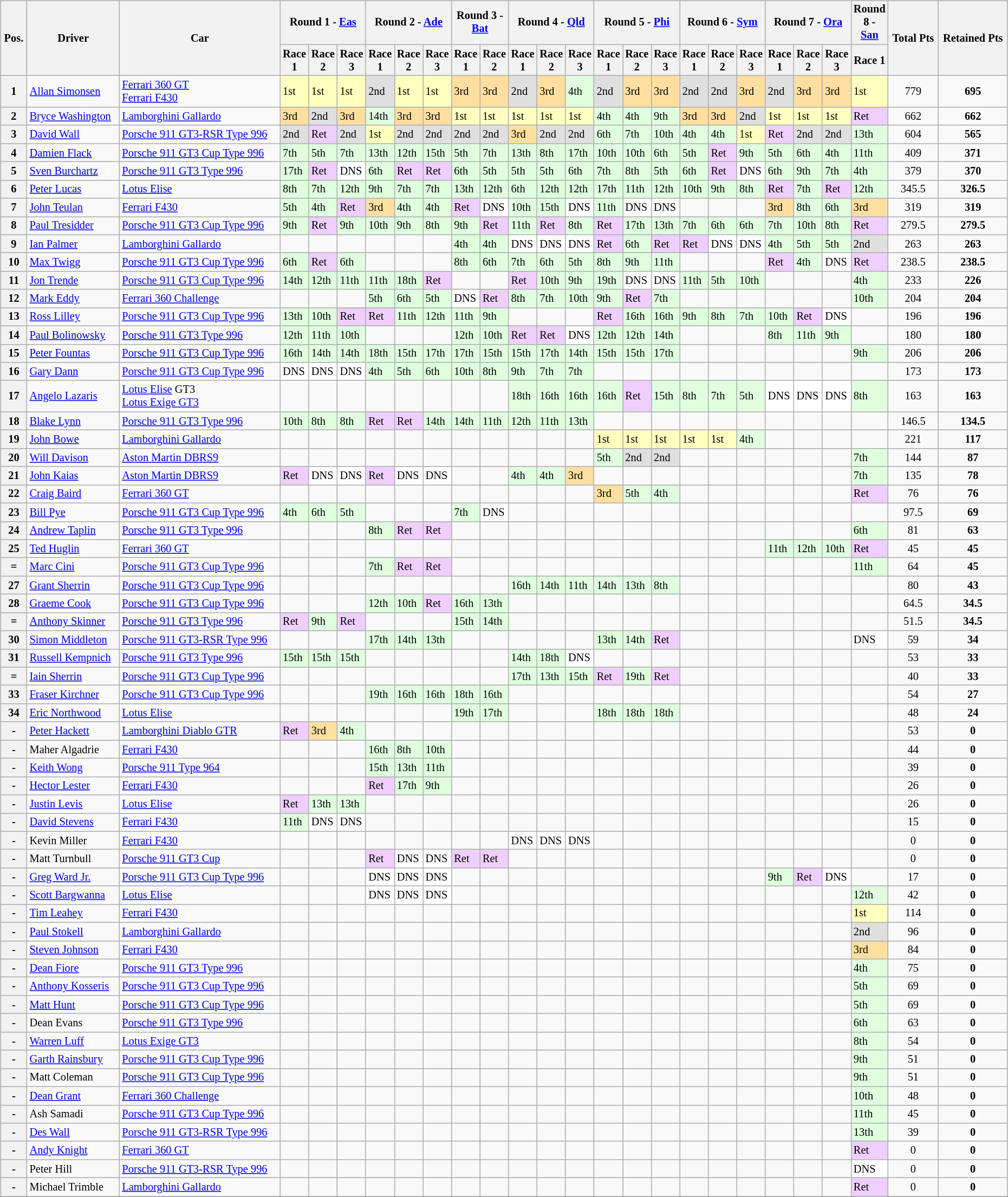<table>
<tr>
<td><br><table class="wikitable" style="font-size: 85%">
<tr>
<th rowspan="2" valign="middle">Pos.</th>
<th rowspan="2" valign="middle">Driver</th>
<th rowspan="2" valign="middle">Car</th>
<th colspan="3">Round 1 - <a href='#'>Eas</a></th>
<th colspan="3">Round 2 - <a href='#'>Ade</a></th>
<th colspan="2">Round 3 - <a href='#'>Bat</a></th>
<th colspan="3">Round 4 - <a href='#'>Qld</a></th>
<th colspan="3">Round 5 - <a href='#'>Phi</a></th>
<th colspan="3">Round 6 - <a href='#'>Sym</a></th>
<th colspan="3">Round 7 - <a href='#'>Ora</a></th>
<th colspan="1">Round 8 - <a href='#'>San</a></th>
<th rowspan="2" valign="middle">Total Pts</th>
<th rowspan="2" valign="middle">Retained Pts</th>
</tr>
<tr>
<th width="2%">Race 1</th>
<th width="2%">Race 2</th>
<th width="2%">Race 3</th>
<th width="2%">Race 1</th>
<th width="2%">Race 2</th>
<th width="2%">Race 3</th>
<th width="2%">Race 1</th>
<th width="2%">Race 2</th>
<th width="2%">Race 1</th>
<th width="2%">Race 2</th>
<th width="2%">Race 3</th>
<th width="2%">Race 1</th>
<th width="2%">Race 2</th>
<th width="2%">Race 3</th>
<th width="2%">Race 1</th>
<th width="2%">Race 2</th>
<th width="2%">Race 3</th>
<th width="2%">Race 1</th>
<th width="2%">Race 2</th>
<th width="2%">Race 3</th>
<th width="2%">Race 1</th>
</tr>
<tr>
<th>1</th>
<td><a href='#'>Allan Simonsen</a></td>
<td><a href='#'>Ferrari 360 GT</a> <br> <a href='#'>Ferrari F430</a></td>
<td style="background:#ffffbf;">1st</td>
<td style="background:#ffffbf;">1st</td>
<td style="background:#ffffbf;">1st</td>
<td style="background:#dfdfdf;">2nd</td>
<td style="background:#ffffbf;">1st</td>
<td style="background:#ffffbf;">1st</td>
<td style="background:#ffdf9f;">3rd</td>
<td style="background:#ffdf9f;">3rd</td>
<td style="background:#dfdfdf;">2nd</td>
<td style="background:#ffdf9f;">3rd</td>
<td style="background:#dfffdf;">4th</td>
<td style="background:#dfdfdf;">2nd</td>
<td style="background:#ffdf9f;">3rd</td>
<td style="background:#ffdf9f;">3rd</td>
<td style="background:#dfdfdf;">2nd</td>
<td style="background:#dfdfdf;">2nd</td>
<td style="background:#ffdf9f;">3rd</td>
<td style="background:#dfdfdf;">2nd</td>
<td style="background:#ffdf9f;">3rd</td>
<td style="background:#ffdf9f;">3rd</td>
<td style="background:#ffffbf;">1st</td>
<td align="center">779</td>
<td align="center"><strong>695</strong></td>
</tr>
<tr>
<th>2</th>
<td><a href='#'>Bryce Washington</a></td>
<td><a href='#'>Lamborghini Gallardo</a></td>
<td style="background:#ffdf9f;">3rd</td>
<td style="background:#dfdfdf;">2nd</td>
<td style="background:#ffdf9f;">3rd</td>
<td style="background:#dfffdf;">14th</td>
<td style="background:#ffdf9f;">3rd</td>
<td style="background:#ffdf9f;">3rd</td>
<td style="background:#ffffbf;">1st</td>
<td style="background:#ffffbf;">1st</td>
<td style="background:#ffffbf;">1st</td>
<td style="background:#ffffbf;">1st</td>
<td style="background:#ffffbf;">1st</td>
<td style="background:#dfffdf;">4th</td>
<td style="background:#dfffdf;">4th</td>
<td style="background:#dfffdf;">9th</td>
<td style="background:#ffdf9f;">3rd</td>
<td style="background:#ffdf9f;">3rd</td>
<td style="background:#dfdfdf;">2nd</td>
<td style="background:#ffffbf;">1st</td>
<td style="background:#ffffbf;">1st</td>
<td style="background:#ffffbf;">1st</td>
<td style="background:#efcfff;">Ret</td>
<td align="center">662</td>
<td align="center"><strong>662</strong></td>
</tr>
<tr>
<th>3</th>
<td><a href='#'>David Wall</a></td>
<td><a href='#'>Porsche 911 GT3-RSR Type 996</a></td>
<td style="background:#dfdfdf;">2nd</td>
<td style="background:#efcfff;">Ret</td>
<td style="background:#dfdfdf;">2nd</td>
<td style="background:#ffffbf;">1st</td>
<td style="background:#dfdfdf;">2nd</td>
<td style="background:#dfdfdf;">2nd</td>
<td style="background:#dfdfdf;">2nd</td>
<td style="background:#dfdfdf;">2nd</td>
<td style="background:#ffdf9f;">3rd</td>
<td style="background:#dfdfdf;">2nd</td>
<td style="background:#dfdfdf;">2nd</td>
<td style="background:#dfffdf;">6th</td>
<td style="background:#dfffdf;">7th</td>
<td style="background:#dfffdf;">10th</td>
<td style="background:#dfffdf;">4th</td>
<td style="background:#dfffdf;">4th</td>
<td style="background:#ffffbf;">1st</td>
<td style="background:#efcfff;">Ret</td>
<td style="background:#dfdfdf;">2nd</td>
<td style="background:#dfdfdf;">2nd</td>
<td style="background:#dfffdf;">13th</td>
<td align="center">604</td>
<td align="center"><strong>565</strong></td>
</tr>
<tr>
<th>4</th>
<td><a href='#'>Damien Flack</a></td>
<td><a href='#'>Porsche 911 GT3 Cup Type 996</a></td>
<td style="background:#dfffdf;">7th</td>
<td style="background:#dfffdf;">5th</td>
<td style="background:#dfffdf;">7th</td>
<td style="background:#dfffdf;">13th</td>
<td style="background:#dfffdf;">12th</td>
<td style="background:#dfffdf;">15th</td>
<td style="background:#dfffdf;">5th</td>
<td style="background:#dfffdf;">7th</td>
<td style="background:#dfffdf;">13th</td>
<td style="background:#dfffdf;">8th</td>
<td style="background:#dfffdf;">17th</td>
<td style="background:#dfffdf;">10th</td>
<td style="background:#dfffdf;">10th</td>
<td style="background:#dfffdf;">6th</td>
<td style="background:#dfffdf;">5th</td>
<td style="background:#efcfff;">Ret</td>
<td style="background:#dfffdf;">9th</td>
<td style="background:#dfffdf;">5th</td>
<td style="background:#dfffdf;">6th</td>
<td style="background:#dfffdf;">4th</td>
<td style="background:#dfffdf;">11th</td>
<td align="center">409</td>
<td align="center"><strong>371</strong></td>
</tr>
<tr>
<th>5</th>
<td><a href='#'>Sven Burchartz</a></td>
<td><a href='#'>Porsche 911 GT3 Type 996</a></td>
<td style="background:#dfffdf;">17th</td>
<td style="background:#efcfff;">Ret</td>
<td style="background:#ffffff;">DNS</td>
<td style="background:#dfffdf;">6th</td>
<td style="background:#efcfff;">Ret</td>
<td style="background:#efcfff;">Ret</td>
<td style="background:#dfffdf;">6th</td>
<td style="background:#dfffdf;">5th</td>
<td style="background:#dfffdf;">5th</td>
<td style="background:#dfffdf;">5th</td>
<td style="background:#dfffdf;">6th</td>
<td style="background:#dfffdf;">7th</td>
<td style="background:#dfffdf;">8th</td>
<td style="background:#dfffdf;">5th</td>
<td style="background:#dfffdf;">6th</td>
<td style="background:#efcfff;">Ret</td>
<td style="background:#ffffff;">DNS</td>
<td style="background:#dfffdf;">6th</td>
<td style="background:#dfffdf;">9th</td>
<td style="background:#dfffdf;">7th</td>
<td style="background:#dfffdf;">4th</td>
<td align="center">379</td>
<td align="center"><strong>370</strong></td>
</tr>
<tr>
<th>6</th>
<td><a href='#'>Peter Lucas</a></td>
<td><a href='#'>Lotus Elise</a></td>
<td style="background:#dfffdf;">8th</td>
<td style="background:#dfffdf;">7th</td>
<td style="background:#dfffdf;">12th</td>
<td style="background:#dfffdf;">9th</td>
<td style="background:#dfffdf;">7th</td>
<td style="background:#dfffdf;">7th</td>
<td style="background:#dfffdf;">13th</td>
<td style="background:#dfffdf;">12th</td>
<td style="background:#dfffdf;">6th</td>
<td style="background:#dfffdf;">12th</td>
<td style="background:#dfffdf;">12th</td>
<td style="background:#dfffdf;">17th</td>
<td style="background:#dfffdf;">11th</td>
<td style="background:#dfffdf;">12th</td>
<td style="background:#dfffdf;">10th</td>
<td style="background:#dfffdf;">9th</td>
<td style="background:#dfffdf;">8th</td>
<td style="background:#efcfff;">Ret</td>
<td style="background:#dfffdf;">7th</td>
<td style="background:#efcfff;">Ret</td>
<td style="background:#dfffdf;">12th</td>
<td align="center">345.5</td>
<td align="center"><strong>326.5</strong></td>
</tr>
<tr>
<th>7</th>
<td><a href='#'>John Teulan</a></td>
<td><a href='#'>Ferrari F430</a></td>
<td style="background:#dfffdf;">5th</td>
<td style="background:#dfffdf;">4th</td>
<td style="background:#efcfff;">Ret</td>
<td style="background:#ffdf9f;">3rd</td>
<td style="background:#dfffdf;">4th</td>
<td style="background:#dfffdf;">4th</td>
<td style="background:#efcfff;">Ret</td>
<td style="background:#ffffff;">DNS</td>
<td style="background:#dfffdf;">10th</td>
<td style="background:#dfffdf;">15th</td>
<td style="background:#ffffff;">DNS</td>
<td style="background:#dfffdf;">11th</td>
<td style="background:#ffffff;">DNS</td>
<td style="background:#ffffff;">DNS</td>
<td></td>
<td></td>
<td></td>
<td style="background:#ffdf9f;">3rd</td>
<td style="background:#dfffdf;">8th</td>
<td style="background:#dfffdf;">6th</td>
<td style="background:#ffdf9f;">3rd</td>
<td align="center">319</td>
<td align="center"><strong>319</strong></td>
</tr>
<tr>
<th>8</th>
<td><a href='#'>Paul Tresidder</a></td>
<td><a href='#'>Porsche 911 GT3 Cup Type 996</a></td>
<td style="background:#dfffdf;">9th</td>
<td style="background:#efcfff;">Ret</td>
<td style="background:#dfffdf;">9th</td>
<td style="background:#dfffdf;">10th</td>
<td style="background:#dfffdf;">9th</td>
<td style="background:#dfffdf;">8th</td>
<td style="background:#dfffdf;">9th</td>
<td style="background:#efcfff;">Ret</td>
<td style="background:#dfffdf;">11th</td>
<td style="background:#efcfff;">Ret</td>
<td style="background:#dfffdf;">8th</td>
<td style="background:#efcfff;">Ret</td>
<td style="background:#dfffdf;">17th</td>
<td style="background:#dfffdf;">13th</td>
<td style="background:#dfffdf;">7th</td>
<td style="background:#dfffdf;">6th</td>
<td style="background:#dfffdf;">6th</td>
<td style="background:#dfffdf;">7th</td>
<td style="background:#dfffdf;">10th</td>
<td style="background:#dfffdf;">8th</td>
<td style="background:#efcfff;">Ret</td>
<td align="center">279.5</td>
<td align="center"><strong>279.5</strong></td>
</tr>
<tr>
<th>9</th>
<td><a href='#'>Ian Palmer</a></td>
<td><a href='#'>Lamborghini Gallardo</a></td>
<td></td>
<td></td>
<td></td>
<td></td>
<td></td>
<td></td>
<td style="background:#dfffdf;">4th</td>
<td style="background:#dfffdf;">4th</td>
<td style="background:#ffffff;">DNS</td>
<td style="background:#ffffff;">DNS</td>
<td style="background:#ffffff;">DNS</td>
<td style="background:#efcfff;">Ret</td>
<td style="background:#dfffdf;">6th</td>
<td style="background:#efcfff;">Ret</td>
<td style="background:#efcfff;">Ret</td>
<td style="background:#ffffff;">DNS</td>
<td style="background:#ffffff;">DNS</td>
<td style="background:#dfffdf;">4th</td>
<td style="background:#dfffdf;">5th</td>
<td style="background:#dfffdf;">5th</td>
<td style="background:#dfdfdf;">2nd</td>
<td align="center">263</td>
<td align="center"><strong>263</strong></td>
</tr>
<tr>
<th>10</th>
<td><a href='#'>Max Twigg</a></td>
<td><a href='#'>Porsche 911 GT3 Cup Type 996</a></td>
<td style="background:#dfffdf;">6th</td>
<td style="background:#efcfff;">Ret</td>
<td style="background:#dfffdf;">6th</td>
<td></td>
<td></td>
<td></td>
<td style="background:#dfffdf;">8th</td>
<td style="background:#dfffdf;">6th</td>
<td style="background:#dfffdf;">7th</td>
<td style="background:#dfffdf;">6th</td>
<td style="background:#dfffdf;">5th</td>
<td style="background:#dfffdf;">8th</td>
<td style="background:#dfffdf;">9th</td>
<td style="background:#dfffdf;">11th</td>
<td></td>
<td></td>
<td></td>
<td style="background:#efcfff;">Ret</td>
<td style="background:#dfffdf;">4th</td>
<td style="background:#ffffff;">DNS</td>
<td style="background:#efcfff;">Ret</td>
<td align="center">238.5</td>
<td align="center"><strong>238.5</strong></td>
</tr>
<tr>
<th>11</th>
<td><a href='#'>Jon Trende</a></td>
<td><a href='#'>Porsche 911 GT3 Cup Type 996</a></td>
<td style="background:#dfffdf;">14th</td>
<td style="background:#dfffdf;">12th</td>
<td style="background:#dfffdf;">11th</td>
<td style="background:#dfffdf;">11th</td>
<td style="background:#dfffdf;">18th</td>
<td style="background:#efcfff;">Ret</td>
<td></td>
<td></td>
<td style="background:#efcfff;">Ret</td>
<td style="background:#dfffdf;">10th</td>
<td style="background:#dfffdf;">9th</td>
<td style="background:#dfffdf;">19th</td>
<td style="background:#ffffff;">DNS</td>
<td style="background:#ffffff;">DNS</td>
<td style="background:#dfffdf;">11th</td>
<td style="background:#dfffdf;">5th</td>
<td style="background:#dfffdf;">10th</td>
<td></td>
<td></td>
<td></td>
<td style="background:#dfffdf;">4th</td>
<td align="center">233</td>
<td align="center"><strong>226</strong></td>
</tr>
<tr>
<th>12</th>
<td><a href='#'>Mark Eddy</a></td>
<td><a href='#'>Ferrari 360 Challenge</a></td>
<td></td>
<td></td>
<td></td>
<td style="background:#dfffdf;">5th</td>
<td style="background:#dfffdf;">6th</td>
<td style="background:#dfffdf;">5th</td>
<td style="background:#ffffff;">DNS</td>
<td style="background:#efcfff;">Ret</td>
<td style="background:#dfffdf;">8th</td>
<td style="background:#dfffdf;">7th</td>
<td style="background:#dfffdf;">10th</td>
<td style="background:#dfffdf;">9th</td>
<td style="background:#efcfff;">Ret</td>
<td style="background:#dfffdf;">7th</td>
<td></td>
<td></td>
<td></td>
<td></td>
<td></td>
<td></td>
<td style="background:#dfffdf;">10th</td>
<td align="center">204</td>
<td align="center"><strong>204</strong></td>
</tr>
<tr>
<th>13</th>
<td><a href='#'>Ross Lilley</a></td>
<td><a href='#'>Porsche 911 GT3 Cup Type 996</a></td>
<td style="background:#dfffdf;">13th</td>
<td style="background:#dfffdf;">10th</td>
<td style="background:#efcfff;">Ret</td>
<td style="background:#efcfff;">Ret</td>
<td style="background:#dfffdf;">11th</td>
<td style="background:#dfffdf;">12th</td>
<td style="background:#dfffdf;">11th</td>
<td style="background:#dfffdf;">9th</td>
<td></td>
<td></td>
<td></td>
<td style="background:#efcfff;">Ret</td>
<td style="background:#dfffdf;">16th</td>
<td style="background:#dfffdf;">16th</td>
<td style="background:#dfffdf;">9th</td>
<td style="background:#dfffdf;">8th</td>
<td style="background:#dfffdf;">7th</td>
<td style="background:#dfffdf;">10th</td>
<td style="background:#efcfff;">Ret</td>
<td style="background:#ffffff;">DNS</td>
<td></td>
<td align="center">196</td>
<td align="center"><strong>196</strong></td>
</tr>
<tr>
<th>14</th>
<td><a href='#'>Paul Bolinowsky</a></td>
<td><a href='#'>Porsche 911 GT3 Type 996</a></td>
<td style="background:#dfffdf;">12th</td>
<td style="background:#dfffdf;">11th</td>
<td style="background:#dfffdf;">10th</td>
<td></td>
<td></td>
<td></td>
<td style="background:#dfffdf;">12th</td>
<td style="background:#dfffdf;">10th</td>
<td style="background:#efcfff;">Ret</td>
<td style="background:#efcfff;">Ret</td>
<td style="background:#ffffff;">DNS</td>
<td style="background:#dfffdf;">12th</td>
<td style="background:#dfffdf;">12th</td>
<td style="background:#dfffdf;">14th</td>
<td></td>
<td></td>
<td></td>
<td style="background:#dfffdf;">8th</td>
<td style="background:#dfffdf;">11th</td>
<td style="background:#dfffdf;">9th</td>
<td></td>
<td align="center">180</td>
<td align="center"><strong>180</strong></td>
</tr>
<tr>
<th>15</th>
<td><a href='#'>Peter Fountas</a></td>
<td><a href='#'>Porsche 911 GT3 Cup Type 996</a></td>
<td style="background:#dfffdf;">16th</td>
<td style="background:#dfffdf;">14th</td>
<td style="background:#dfffdf;">14th</td>
<td style="background:#dfffdf;">18th</td>
<td style="background:#dfffdf;">15th</td>
<td style="background:#dfffdf;">17th</td>
<td style="background:#dfffdf;">17th</td>
<td style="background:#dfffdf;">15th</td>
<td style="background:#dfffdf;">15th</td>
<td style="background:#dfffdf;">17th</td>
<td style="background:#dfffdf;">14th</td>
<td style="background:#dfffdf;">15th</td>
<td style="background:#dfffdf;">15th</td>
<td style="background:#dfffdf;">17th</td>
<td></td>
<td></td>
<td></td>
<td></td>
<td></td>
<td></td>
<td style="background:#dfffdf;">9th</td>
<td align="center">206</td>
<td align="center"><strong>206</strong></td>
</tr>
<tr>
<th>16</th>
<td><a href='#'>Gary Dann</a></td>
<td><a href='#'>Porsche 911 GT3 Cup Type 996</a></td>
<td style="background:#ffffff;">DNS</td>
<td style="background:#ffffff;">DNS</td>
<td style="background:#ffffff;">DNS</td>
<td style="background:#dfffdf;">4th</td>
<td style="background:#dfffdf;">5th</td>
<td style="background:#dfffdf;">6th</td>
<td style="background:#dfffdf;">10th</td>
<td style="background:#dfffdf;">8th</td>
<td style="background:#dfffdf;">9th</td>
<td style="background:#dfffdf;">7th</td>
<td style="background:#dfffdf;">7th</td>
<td></td>
<td></td>
<td></td>
<td></td>
<td></td>
<td></td>
<td></td>
<td></td>
<td></td>
<td></td>
<td align="center">173</td>
<td align="center"><strong>173</strong></td>
</tr>
<tr>
<th>17</th>
<td><a href='#'>Angelo Lazaris</a></td>
<td><a href='#'>Lotus Elise</a> GT3 <br> <a href='#'>Lotus Exige GT3</a></td>
<td></td>
<td></td>
<td></td>
<td></td>
<td></td>
<td></td>
<td></td>
<td></td>
<td style="background:#dfffdf;">18th</td>
<td style="background:#dfffdf;">16th</td>
<td style="background:#dfffdf;">16th</td>
<td style="background:#dfffdf;">16th</td>
<td style="background:#efcfff;">Ret</td>
<td style="background:#dfffdf;">15th</td>
<td style="background:#dfffdf;">8th</td>
<td style="background:#dfffdf;">7th</td>
<td style="background:#dfffdf;">5th</td>
<td style="background:#ffffff;">DNS</td>
<td style="background:#ffffff;">DNS</td>
<td style="background:#ffffff;">DNS</td>
<td style="background:#dfffdf;">8th</td>
<td align="center">163</td>
<td align="center"><strong>163</strong></td>
</tr>
<tr>
<th>18</th>
<td><a href='#'>Blake Lynn</a></td>
<td><a href='#'>Porsche 911 GT3 Type 996</a></td>
<td style="background:#dfffdf;">10th</td>
<td style="background:#dfffdf;">8th</td>
<td style="background:#dfffdf;">8th</td>
<td style="background:#efcfff;">Ret</td>
<td style="background:#efcfff;">Ret</td>
<td style="background:#dfffdf;">14th</td>
<td style="background:#dfffdf;">14th</td>
<td style="background:#dfffdf;">11th</td>
<td style="background:#dfffdf;">12th</td>
<td style="background:#dfffdf;">11th</td>
<td style="background:#dfffdf;">13th</td>
<td></td>
<td></td>
<td></td>
<td></td>
<td></td>
<td></td>
<td></td>
<td></td>
<td></td>
<td></td>
<td align="center">146.5</td>
<td align="center"><strong>134.5</strong></td>
</tr>
<tr>
<th>19</th>
<td><a href='#'>John Bowe</a></td>
<td><a href='#'>Lamborghini Gallardo</a></td>
<td></td>
<td></td>
<td></td>
<td></td>
<td></td>
<td></td>
<td></td>
<td></td>
<td></td>
<td></td>
<td></td>
<td style="background:#ffffbf;">1st</td>
<td style="background:#ffffbf;">1st</td>
<td style="background:#ffffbf;">1st</td>
<td style="background:#ffffbf;">1st</td>
<td style="background:#ffffbf;">1st</td>
<td style="background:#dfffdf;">4th</td>
<td></td>
<td></td>
<td></td>
<td></td>
<td align="center">221</td>
<td align="center"><strong>117</strong></td>
</tr>
<tr>
<th>20</th>
<td><a href='#'>Will Davison</a></td>
<td><a href='#'>Aston Martin DBRS9</a></td>
<td></td>
<td></td>
<td></td>
<td></td>
<td></td>
<td></td>
<td></td>
<td></td>
<td></td>
<td></td>
<td></td>
<td style="background:#dfffdf;">5th</td>
<td style="background:#dfdfdf;">2nd</td>
<td style="background:#dfdfdf;">2nd</td>
<td></td>
<td></td>
<td></td>
<td></td>
<td></td>
<td></td>
<td style="background:#dfffdf;">7th</td>
<td align="center">144</td>
<td align="center"><strong>87</strong></td>
</tr>
<tr>
<th>21</th>
<td><a href='#'>John Kaias</a></td>
<td><a href='#'>Aston Martin DBRS9</a></td>
<td style="background:#efcfff;">Ret</td>
<td style="background:#ffffff;">DNS</td>
<td style="background:#ffffff;">DNS</td>
<td style="background:#efcfff;">Ret</td>
<td style="background:#ffffff;">DNS</td>
<td style="background:#ffffff;">DNS</td>
<td></td>
<td></td>
<td style="background:#dfffdf;">4th</td>
<td style="background:#dfffdf;">4th</td>
<td style="background:#ffdf9f;">3rd</td>
<td></td>
<td></td>
<td></td>
<td></td>
<td></td>
<td></td>
<td></td>
<td></td>
<td></td>
<td style="background:#dfffdf;">7th</td>
<td align="center">135</td>
<td align="center"><strong>78</strong></td>
</tr>
<tr>
<th>22</th>
<td><a href='#'>Craig Baird</a></td>
<td><a href='#'>Ferrari 360 GT</a></td>
<td></td>
<td></td>
<td></td>
<td></td>
<td></td>
<td></td>
<td></td>
<td></td>
<td></td>
<td></td>
<td></td>
<td style="background:#ffdf9f;">3rd</td>
<td style="background:#dfffdf;">5th</td>
<td style="background:#dfffdf;">4th</td>
<td></td>
<td></td>
<td></td>
<td></td>
<td></td>
<td></td>
<td style="background:#efcfff;">Ret</td>
<td align="center">76</td>
<td align="center"><strong>76</strong></td>
</tr>
<tr>
<th>23</th>
<td><a href='#'>Bill Pye</a></td>
<td><a href='#'>Porsche 911 GT3 Cup Type 996</a></td>
<td style="background:#dfffdf;">4th</td>
<td style="background:#dfffdf;">6th</td>
<td style="background:#dfffdf;">5th</td>
<td></td>
<td></td>
<td></td>
<td style="background:#dfffdf;">7th</td>
<td style="background:#ffffff;">DNS</td>
<td></td>
<td></td>
<td></td>
<td></td>
<td></td>
<td></td>
<td></td>
<td></td>
<td></td>
<td></td>
<td></td>
<td></td>
<td></td>
<td align="center">97.5</td>
<td align="center"><strong>69</strong></td>
</tr>
<tr>
<th>24</th>
<td><a href='#'>Andrew Taplin</a></td>
<td><a href='#'>Porsche 911 GT3 Type 996</a></td>
<td></td>
<td></td>
<td></td>
<td style="background:#dfffdf;">8th</td>
<td style="background:#efcfff;">Ret</td>
<td style="background:#efcfff;">Ret</td>
<td></td>
<td></td>
<td></td>
<td></td>
<td></td>
<td></td>
<td></td>
<td></td>
<td></td>
<td></td>
<td></td>
<td></td>
<td></td>
<td></td>
<td style="background:#dfffdf;">6th</td>
<td align="center">81</td>
<td align="center"><strong>63</strong></td>
</tr>
<tr>
<th>25</th>
<td><a href='#'>Ted Huglin</a></td>
<td><a href='#'>Ferrari 360 GT</a></td>
<td></td>
<td></td>
<td></td>
<td></td>
<td></td>
<td></td>
<td></td>
<td></td>
<td></td>
<td></td>
<td></td>
<td></td>
<td></td>
<td></td>
<td></td>
<td></td>
<td></td>
<td style="background:#dfffdf;">11th</td>
<td style="background:#dfffdf;">12th</td>
<td style="background:#dfffdf;">10th</td>
<td style="background:#efcfff;">Ret</td>
<td align="center">45</td>
<td align="center"><strong>45</strong></td>
</tr>
<tr>
<th>=</th>
<td><a href='#'>Marc Cini</a></td>
<td><a href='#'>Porsche 911 GT3 Cup Type 996</a></td>
<td></td>
<td></td>
<td></td>
<td style="background:#dfffdf;">7th</td>
<td style="background:#efcfff;">Ret</td>
<td style="background:#efcfff;">Ret</td>
<td></td>
<td></td>
<td></td>
<td></td>
<td></td>
<td></td>
<td></td>
<td></td>
<td></td>
<td></td>
<td></td>
<td></td>
<td></td>
<td></td>
<td style="background:#dfffdf;">11th</td>
<td align="center">64</td>
<td align="center"><strong>45</strong></td>
</tr>
<tr>
<th>27</th>
<td><a href='#'>Grant Sherrin</a></td>
<td><a href='#'>Porsche 911 GT3 Cup Type 996</a></td>
<td></td>
<td></td>
<td></td>
<td></td>
<td></td>
<td></td>
<td></td>
<td></td>
<td style="background:#dfffdf;">16th</td>
<td style="background:#dfffdf;">14th</td>
<td style="background:#dfffdf;">11th</td>
<td style="background:#dfffdf;">14th</td>
<td style="background:#dfffdf;">13th</td>
<td style="background:#dfffdf;">8th</td>
<td></td>
<td></td>
<td></td>
<td></td>
<td></td>
<td></td>
<td></td>
<td align="center">80</td>
<td align="center"><strong>43</strong></td>
</tr>
<tr>
<th>28</th>
<td><a href='#'>Graeme Cook</a></td>
<td><a href='#'>Porsche 911 GT3 Cup Type 996</a></td>
<td></td>
<td></td>
<td></td>
<td style="background:#dfffdf;">12th</td>
<td style="background:#dfffdf;">10th</td>
<td style="background:#efcfff;">Ret</td>
<td style="background:#dfffdf;">16th</td>
<td style="background:#dfffdf;">13th</td>
<td></td>
<td></td>
<td></td>
<td></td>
<td></td>
<td></td>
<td></td>
<td></td>
<td></td>
<td></td>
<td></td>
<td></td>
<td></td>
<td align="center">64.5</td>
<td align="center"><strong>34.5</strong></td>
</tr>
<tr>
<th>=</th>
<td><a href='#'>Anthony Skinner</a></td>
<td><a href='#'>Porsche 911 GT3 Type 996</a></td>
<td style="background:#efcfff;">Ret</td>
<td style="background:#dfffdf;">9th</td>
<td style="background:#efcfff;">Ret</td>
<td></td>
<td></td>
<td></td>
<td style="background:#dfffdf;">15th</td>
<td style="background:#dfffdf;">14th</td>
<td></td>
<td></td>
<td></td>
<td></td>
<td></td>
<td></td>
<td></td>
<td></td>
<td></td>
<td></td>
<td></td>
<td></td>
<td></td>
<td align="center">51.5</td>
<td align="center"><strong>34.5</strong></td>
</tr>
<tr>
<th>30</th>
<td><a href='#'>Simon Middleton</a></td>
<td><a href='#'>Porsche 911 GT3-RSR Type 996</a></td>
<td></td>
<td></td>
<td></td>
<td style="background:#dfffdf;">17th</td>
<td style="background:#dfffdf;">14th</td>
<td style="background:#dfffdf;">13th</td>
<td></td>
<td></td>
<td></td>
<td></td>
<td></td>
<td style="background:#dfffdf;">13th</td>
<td style="background:#dfffdf;">14th</td>
<td style="background:#efcfff;">Ret</td>
<td></td>
<td></td>
<td></td>
<td></td>
<td></td>
<td></td>
<td style="background:#ffffff;">DNS</td>
<td align="center">59</td>
<td align="center"><strong>34</strong></td>
</tr>
<tr>
<th>31</th>
<td><a href='#'>Russell Kempnich</a></td>
<td><a href='#'>Porsche 911 GT3 Type 996</a></td>
<td style="background:#dfffdf;">15th</td>
<td style="background:#dfffdf;">15th</td>
<td style="background:#dfffdf;">15th</td>
<td></td>
<td></td>
<td></td>
<td></td>
<td></td>
<td style="background:#dfffdf;">14th</td>
<td style="background:#dfffdf;">18th</td>
<td style="background:#ffffff;">DNS</td>
<td></td>
<td></td>
<td></td>
<td></td>
<td></td>
<td></td>
<td></td>
<td></td>
<td></td>
<td></td>
<td align="center">53</td>
<td align="center"><strong>33</strong></td>
</tr>
<tr>
<th>=</th>
<td><a href='#'>Iain Sherrin</a></td>
<td><a href='#'>Porsche 911 GT3 Cup Type 996</a></td>
<td></td>
<td></td>
<td></td>
<td></td>
<td></td>
<td></td>
<td></td>
<td></td>
<td style="background:#dfffdf;">17th</td>
<td style="background:#dfffdf;">13th</td>
<td style="background:#dfffdf;">15th</td>
<td style="background:#efcfff;">Ret</td>
<td style="background:#dfffdf;">19th</td>
<td style="background:#efcfff;">Ret</td>
<td></td>
<td></td>
<td></td>
<td></td>
<td></td>
<td></td>
<td></td>
<td align="center">40</td>
<td align="center"><strong>33</strong></td>
</tr>
<tr>
<th>33</th>
<td><a href='#'>Fraser Kirchner</a></td>
<td><a href='#'>Porsche 911 GT3 Cup Type 996</a></td>
<td></td>
<td></td>
<td></td>
<td style="background:#dfffdf;">19th</td>
<td style="background:#dfffdf;">16th</td>
<td style="background:#dfffdf;">16th</td>
<td style="background:#dfffdf;">18th</td>
<td style="background:#dfffdf;">16th</td>
<td></td>
<td></td>
<td></td>
<td></td>
<td></td>
<td></td>
<td></td>
<td></td>
<td></td>
<td></td>
<td></td>
<td></td>
<td></td>
<td align="center">54</td>
<td align="center"><strong>27</strong></td>
</tr>
<tr>
<th>34</th>
<td><a href='#'>Eric Northwood</a></td>
<td><a href='#'>Lotus Elise</a></td>
<td></td>
<td></td>
<td></td>
<td></td>
<td></td>
<td></td>
<td style="background:#dfffdf;">19th</td>
<td style="background:#dfffdf;">17th</td>
<td></td>
<td></td>
<td></td>
<td style="background:#dfffdf;">18th</td>
<td style="background:#dfffdf;">18th</td>
<td style="background:#dfffdf;">18th</td>
<td></td>
<td></td>
<td></td>
<td></td>
<td></td>
<td></td>
<td></td>
<td align="center">48</td>
<td align="center"><strong>24</strong></td>
</tr>
<tr>
<th>-</th>
<td><a href='#'>Peter Hackett</a></td>
<td><a href='#'>Lamborghini Diablo GTR</a></td>
<td style="background:#efcfff;">Ret</td>
<td style="background:#ffdf9f;">3rd</td>
<td style="background:#dfffdf;">4th</td>
<td></td>
<td></td>
<td></td>
<td></td>
<td></td>
<td></td>
<td></td>
<td></td>
<td></td>
<td></td>
<td></td>
<td></td>
<td></td>
<td></td>
<td></td>
<td></td>
<td></td>
<td></td>
<td align="center">53</td>
<td align="center"><strong>0</strong></td>
</tr>
<tr>
<th>-</th>
<td>Maher Algadrie</td>
<td><a href='#'>Ferrari F430</a></td>
<td></td>
<td></td>
<td></td>
<td style="background:#dfffdf;">16th</td>
<td style="background:#dfffdf;">8th</td>
<td style="background:#dfffdf;">10th</td>
<td></td>
<td></td>
<td></td>
<td></td>
<td></td>
<td></td>
<td></td>
<td></td>
<td></td>
<td></td>
<td></td>
<td></td>
<td></td>
<td></td>
<td></td>
<td align="center">44</td>
<td align="center"><strong>0</strong></td>
</tr>
<tr>
<th>-</th>
<td><a href='#'>Keith Wong</a></td>
<td><a href='#'>Porsche 911 Type 964</a></td>
<td></td>
<td></td>
<td></td>
<td style="background:#dfffdf;">15th</td>
<td style="background:#dfffdf;">13th</td>
<td style="background:#dfffdf;">11th</td>
<td></td>
<td></td>
<td></td>
<td></td>
<td></td>
<td></td>
<td></td>
<td></td>
<td></td>
<td></td>
<td></td>
<td></td>
<td></td>
<td></td>
<td></td>
<td align="center">39</td>
<td align="center"><strong>0</strong></td>
</tr>
<tr>
<th>-</th>
<td><a href='#'>Hector Lester</a></td>
<td><a href='#'>Ferrari F430</a></td>
<td></td>
<td></td>
<td></td>
<td style="background:#efcfff;">Ret</td>
<td style="background:#dfffdf;">17th</td>
<td style="background:#dfffdf;">9th</td>
<td></td>
<td></td>
<td></td>
<td></td>
<td></td>
<td></td>
<td></td>
<td></td>
<td></td>
<td></td>
<td></td>
<td></td>
<td></td>
<td></td>
<td></td>
<td align="center">26</td>
<td align="center"><strong>0</strong></td>
</tr>
<tr>
<th>-</th>
<td><a href='#'>Justin Levis</a></td>
<td><a href='#'>Lotus Elise</a></td>
<td style="background:#efcfff;">Ret</td>
<td style="background:#dfffdf;">13th</td>
<td style="background:#dfffdf;">13th</td>
<td></td>
<td></td>
<td></td>
<td></td>
<td></td>
<td></td>
<td></td>
<td></td>
<td></td>
<td></td>
<td></td>
<td></td>
<td></td>
<td></td>
<td></td>
<td></td>
<td></td>
<td></td>
<td align="center">26</td>
<td align="center"><strong>0</strong></td>
</tr>
<tr>
<th>-</th>
<td><a href='#'>David Stevens</a></td>
<td><a href='#'>Ferrari F430</a></td>
<td style="background:#dfffdf;">11th</td>
<td style="background:#ffffff;">DNS</td>
<td style="background:#ffffff;">DNS</td>
<td></td>
<td></td>
<td></td>
<td></td>
<td></td>
<td></td>
<td></td>
<td></td>
<td></td>
<td></td>
<td></td>
<td></td>
<td></td>
<td></td>
<td></td>
<td></td>
<td></td>
<td></td>
<td align="center">15</td>
<td align="center"><strong>0</strong></td>
</tr>
<tr>
<th>-</th>
<td>Kevin Miller</td>
<td><a href='#'>Ferrari F430</a></td>
<td></td>
<td></td>
<td></td>
<td></td>
<td></td>
<td></td>
<td></td>
<td></td>
<td style="background:#ffffff;">DNS</td>
<td style="background:#ffffff;">DNS</td>
<td style="background:#ffffff;">DNS</td>
<td></td>
<td></td>
<td></td>
<td></td>
<td></td>
<td></td>
<td></td>
<td></td>
<td></td>
<td></td>
<td align="center">0</td>
<td align="center"><strong>0</strong></td>
</tr>
<tr>
<th>-</th>
<td>Matt Turnbull</td>
<td><a href='#'>Porsche 911 GT3 Cup</a></td>
<td></td>
<td></td>
<td></td>
<td style="background:#efcfff;">Ret</td>
<td style="background:#ffffff;">DNS</td>
<td style="background:#ffffff;">DNS</td>
<td style="background:#efcfff;">Ret</td>
<td style="background:#efcfff;">Ret</td>
<td></td>
<td></td>
<td></td>
<td></td>
<td></td>
<td></td>
<td></td>
<td></td>
<td></td>
<td></td>
<td></td>
<td></td>
<td></td>
<td align="center">0</td>
<td align="center"><strong>0</strong></td>
</tr>
<tr>
<th>-</th>
<td><a href='#'>Greg Ward Jr.</a></td>
<td><a href='#'>Porsche 911 GT3 Cup Type 996</a></td>
<td></td>
<td></td>
<td></td>
<td style="background:#ffffff;">DNS</td>
<td style="background:#ffffff;">DNS</td>
<td style="background:#ffffff;">DNS</td>
<td></td>
<td></td>
<td></td>
<td></td>
<td></td>
<td></td>
<td></td>
<td></td>
<td></td>
<td></td>
<td></td>
<td style="background:#dfffdf;">9th</td>
<td style="background:#efcfff;">Ret</td>
<td style="background:#ffffff;">DNS</td>
<td></td>
<td align="center">17</td>
<td align="center"><strong>0</strong></td>
</tr>
<tr>
<th>-</th>
<td><a href='#'>Scott Bargwanna</a></td>
<td><a href='#'>Lotus Elise</a></td>
<td></td>
<td></td>
<td></td>
<td style="background:#ffffff;">DNS</td>
<td style="background:#ffffff;">DNS</td>
<td style="background:#ffffff;">DNS</td>
<td></td>
<td></td>
<td></td>
<td></td>
<td></td>
<td></td>
<td></td>
<td></td>
<td></td>
<td></td>
<td></td>
<td></td>
<td></td>
<td></td>
<td style="background:#dfffdf;">12th</td>
<td align="center">42</td>
<td align="center"><strong>0</strong></td>
</tr>
<tr>
<th>-</th>
<td><a href='#'>Tim Leahey</a></td>
<td><a href='#'>Ferrari F430</a></td>
<td></td>
<td></td>
<td></td>
<td></td>
<td></td>
<td></td>
<td></td>
<td></td>
<td></td>
<td></td>
<td></td>
<td></td>
<td></td>
<td></td>
<td></td>
<td></td>
<td></td>
<td></td>
<td></td>
<td></td>
<td style="background:#ffffbf;">1st</td>
<td align="center">114</td>
<td align="center"><strong>0</strong></td>
</tr>
<tr>
<th>-</th>
<td><a href='#'>Paul Stokell</a></td>
<td><a href='#'>Lamborghini Gallardo</a></td>
<td></td>
<td></td>
<td></td>
<td></td>
<td></td>
<td></td>
<td></td>
<td></td>
<td></td>
<td></td>
<td></td>
<td></td>
<td></td>
<td></td>
<td></td>
<td></td>
<td></td>
<td></td>
<td></td>
<td></td>
<td style="background:#dfdfdf;">2nd</td>
<td align="center">96</td>
<td align="center"><strong>0</strong></td>
</tr>
<tr>
<th>-</th>
<td><a href='#'>Steven Johnson</a></td>
<td><a href='#'>Ferrari F430</a></td>
<td></td>
<td></td>
<td></td>
<td></td>
<td></td>
<td></td>
<td></td>
<td></td>
<td></td>
<td></td>
<td></td>
<td></td>
<td></td>
<td></td>
<td></td>
<td></td>
<td></td>
<td></td>
<td></td>
<td></td>
<td style="background:#ffdf9f;">3rd</td>
<td align="center">84</td>
<td align="center"><strong>0</strong></td>
</tr>
<tr>
<th>-</th>
<td><a href='#'>Dean Fiore</a></td>
<td><a href='#'>Porsche 911 GT3 Type 996</a></td>
<td></td>
<td></td>
<td></td>
<td></td>
<td></td>
<td></td>
<td></td>
<td></td>
<td></td>
<td></td>
<td></td>
<td></td>
<td></td>
<td></td>
<td></td>
<td></td>
<td></td>
<td></td>
<td></td>
<td></td>
<td style="background:#dfffdf;">4th</td>
<td align="center">75</td>
<td align="center"><strong>0</strong></td>
</tr>
<tr>
<th>-</th>
<td><a href='#'>Anthony Kosseris</a></td>
<td><a href='#'>Porsche 911 GT3 Cup Type 996</a></td>
<td></td>
<td></td>
<td></td>
<td></td>
<td></td>
<td></td>
<td></td>
<td></td>
<td></td>
<td></td>
<td></td>
<td></td>
<td></td>
<td></td>
<td></td>
<td></td>
<td></td>
<td></td>
<td></td>
<td></td>
<td style="background:#dfffdf;">5th</td>
<td align="center">69</td>
<td align="center"><strong>0</strong></td>
</tr>
<tr>
<th>-</th>
<td><a href='#'>Matt Hunt</a></td>
<td><a href='#'>Porsche 911 GT3 Cup Type 996</a></td>
<td></td>
<td></td>
<td></td>
<td></td>
<td></td>
<td></td>
<td></td>
<td></td>
<td></td>
<td></td>
<td></td>
<td></td>
<td></td>
<td></td>
<td></td>
<td></td>
<td></td>
<td></td>
<td></td>
<td></td>
<td style="background:#dfffdf;">5th</td>
<td align="center">69</td>
<td align="center"><strong>0</strong></td>
</tr>
<tr>
<th>-</th>
<td>Dean Evans</td>
<td><a href='#'>Porsche 911 GT3 Type 996</a></td>
<td></td>
<td></td>
<td></td>
<td></td>
<td></td>
<td></td>
<td></td>
<td></td>
<td></td>
<td></td>
<td></td>
<td></td>
<td></td>
<td></td>
<td></td>
<td></td>
<td></td>
<td></td>
<td></td>
<td></td>
<td style="background:#dfffdf;">6th</td>
<td align="center">63</td>
<td align="center"><strong>0</strong></td>
</tr>
<tr>
<th>-</th>
<td><a href='#'>Warren Luff</a></td>
<td><a href='#'>Lotus Exige GT3</a></td>
<td></td>
<td></td>
<td></td>
<td></td>
<td></td>
<td></td>
<td></td>
<td></td>
<td></td>
<td></td>
<td></td>
<td></td>
<td></td>
<td></td>
<td></td>
<td></td>
<td></td>
<td></td>
<td></td>
<td></td>
<td style="background:#dfffdf;">8th</td>
<td align="center">54</td>
<td align="center"><strong>0</strong></td>
</tr>
<tr>
<th>-</th>
<td><a href='#'>Garth Rainsbury</a></td>
<td><a href='#'>Porsche 911 GT3 Cup Type 996</a></td>
<td></td>
<td></td>
<td></td>
<td></td>
<td></td>
<td></td>
<td></td>
<td></td>
<td></td>
<td></td>
<td></td>
<td></td>
<td></td>
<td></td>
<td></td>
<td></td>
<td></td>
<td></td>
<td></td>
<td></td>
<td style="background:#dfffdf;">9th</td>
<td align="center">51</td>
<td align="center"><strong>0</strong></td>
</tr>
<tr>
<th>-</th>
<td>Matt Coleman</td>
<td><a href='#'>Porsche 911 GT3 Cup Type 996</a></td>
<td></td>
<td></td>
<td></td>
<td></td>
<td></td>
<td></td>
<td></td>
<td></td>
<td></td>
<td></td>
<td></td>
<td></td>
<td></td>
<td></td>
<td></td>
<td></td>
<td></td>
<td></td>
<td></td>
<td></td>
<td style="background:#dfffdf;">9th</td>
<td align="center">51</td>
<td align="center"><strong>0</strong></td>
</tr>
<tr>
<th>-</th>
<td><a href='#'>Dean Grant</a></td>
<td><a href='#'>Ferrari 360 Challenge</a></td>
<td></td>
<td></td>
<td></td>
<td></td>
<td></td>
<td></td>
<td></td>
<td></td>
<td></td>
<td></td>
<td></td>
<td></td>
<td></td>
<td></td>
<td></td>
<td></td>
<td></td>
<td></td>
<td></td>
<td></td>
<td style="background:#dfffdf;">10th</td>
<td align="center">48</td>
<td align="center"><strong>0</strong></td>
</tr>
<tr>
<th>-</th>
<td>Ash Samadi</td>
<td><a href='#'>Porsche 911 GT3 Cup Type 996</a></td>
<td></td>
<td></td>
<td></td>
<td></td>
<td></td>
<td></td>
<td></td>
<td></td>
<td></td>
<td></td>
<td></td>
<td></td>
<td></td>
<td></td>
<td></td>
<td></td>
<td></td>
<td></td>
<td></td>
<td></td>
<td style="background:#dfffdf;">11th</td>
<td align="center">45</td>
<td align="center"><strong>0</strong></td>
</tr>
<tr>
<th>-</th>
<td><a href='#'>Des Wall</a></td>
<td><a href='#'>Porsche 911 GT3-RSR Type 996</a></td>
<td></td>
<td></td>
<td></td>
<td></td>
<td></td>
<td></td>
<td></td>
<td></td>
<td></td>
<td></td>
<td></td>
<td></td>
<td></td>
<td></td>
<td></td>
<td></td>
<td></td>
<td></td>
<td></td>
<td></td>
<td style="background:#dfffdf;">13th</td>
<td align="center">39</td>
<td align="center"><strong>0</strong></td>
</tr>
<tr>
<th>-</th>
<td> <a href='#'>Andy Knight</a></td>
<td><a href='#'>Ferrari 360 GT</a></td>
<td></td>
<td></td>
<td></td>
<td></td>
<td></td>
<td></td>
<td></td>
<td></td>
<td></td>
<td></td>
<td></td>
<td></td>
<td></td>
<td></td>
<td></td>
<td></td>
<td></td>
<td></td>
<td></td>
<td></td>
<td style="background:#efcfff;">Ret</td>
<td align="center">0</td>
<td align="center"><strong>0</strong></td>
</tr>
<tr>
<th>-</th>
<td>Peter Hill</td>
<td><a href='#'>Porsche 911 GT3-RSR Type 996</a></td>
<td></td>
<td></td>
<td></td>
<td></td>
<td></td>
<td></td>
<td></td>
<td></td>
<td></td>
<td></td>
<td></td>
<td></td>
<td></td>
<td></td>
<td></td>
<td></td>
<td></td>
<td></td>
<td></td>
<td></td>
<td style="background:#ffffff;">DNS</td>
<td align="center">0</td>
<td align="center"><strong>0</strong></td>
</tr>
<tr>
<th>-</th>
<td>Michael Trimble</td>
<td><a href='#'>Lamborghini Gallardo</a></td>
<td></td>
<td></td>
<td></td>
<td></td>
<td></td>
<td></td>
<td></td>
<td></td>
<td></td>
<td></td>
<td></td>
<td></td>
<td></td>
<td></td>
<td></td>
<td></td>
<td></td>
<td></td>
<td></td>
<td></td>
<td style="background:#efcfff;">Ret</td>
<td align="center">0</td>
<td align="center"><strong>0</strong></td>
</tr>
<tr>
</tr>
</table>
</td>
<td valign="top"><br></td>
</tr>
</table>
